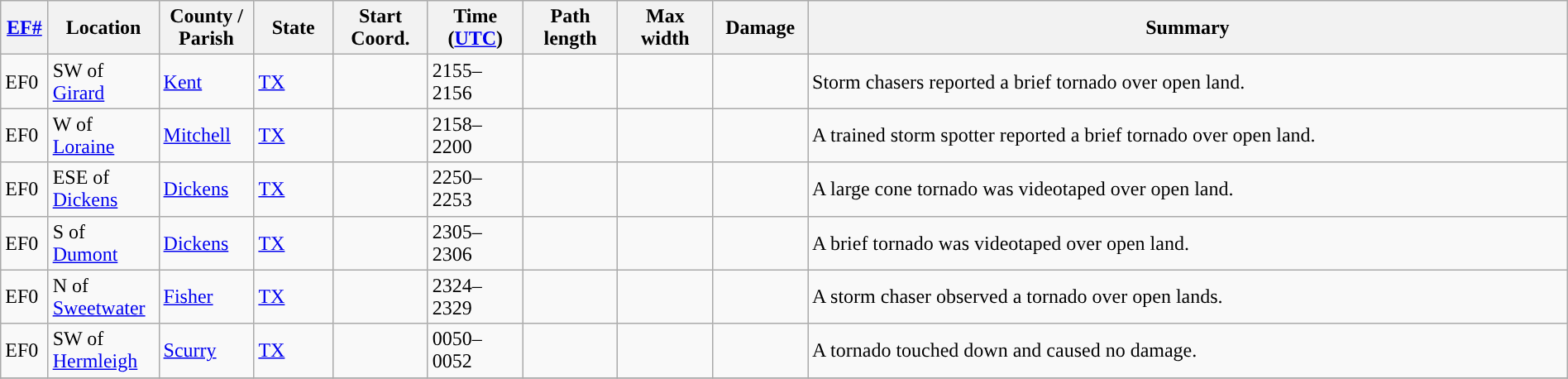<table class="wikitable sortable" style="width:100%;">
<tr>
<th scope="col" width="3%" align="center"><a href='#'>EF#</a></th>
<th scope="col" width="7%" align="center" class="unsortable">Location</th>
<th scope="col" width="6%" align="center" class="unsortable">County / Parish</th>
<th scope="col" width="5%" align="center">State</th>
<th scope="col" width="6%" align="center">Start Coord.</th>
<th scope="col" width="6%" align="center">Time (<a href='#'>UTC</a>)</th>
<th scope="col" width="6%" align="center">Path length</th>
<th scope="col" width="6%" align="center">Max width</th>
<th scope="col" width="6%" align="center">Damage</th>
<th scope="col" width="48%" class="unsortable" align="center">Summary</th>
</tr>
<tr>
<td>EF0</td>
<td>SW of <a href='#'>Girard</a></td>
<td><a href='#'>Kent</a></td>
<td><a href='#'>TX</a></td>
<td></td>
<td>2155–2156</td>
<td></td>
<td></td>
<td></td>
<td>Storm chasers reported a brief tornado over open land.</td>
</tr>
<tr>
<td>EF0</td>
<td>W of <a href='#'>Loraine</a></td>
<td><a href='#'>Mitchell</a></td>
<td><a href='#'>TX</a></td>
<td></td>
<td>2158–2200</td>
<td></td>
<td></td>
<td></td>
<td>A trained storm spotter reported a brief tornado over open land.</td>
</tr>
<tr>
<td>EF0</td>
<td>ESE of <a href='#'>Dickens</a></td>
<td><a href='#'>Dickens</a></td>
<td><a href='#'>TX</a></td>
<td></td>
<td>2250–2253</td>
<td></td>
<td></td>
<td></td>
<td>A large cone tornado was videotaped over open land.</td>
</tr>
<tr>
<td>EF0</td>
<td>S of <a href='#'>Dumont</a></td>
<td><a href='#'>Dickens</a></td>
<td><a href='#'>TX</a></td>
<td></td>
<td>2305–2306</td>
<td></td>
<td></td>
<td></td>
<td>A brief tornado was videotaped over open land.</td>
</tr>
<tr>
<td>EF0</td>
<td>N of <a href='#'>Sweetwater</a></td>
<td><a href='#'>Fisher</a></td>
<td><a href='#'>TX</a></td>
<td></td>
<td>2324–2329</td>
<td></td>
<td></td>
<td></td>
<td>A storm chaser observed a tornado over open lands.</td>
</tr>
<tr>
<td>EF0</td>
<td>SW of <a href='#'>Hermleigh</a></td>
<td><a href='#'>Scurry</a></td>
<td><a href='#'>TX</a></td>
<td></td>
<td>0050–0052</td>
<td></td>
<td></td>
<td></td>
<td>A tornado touched down and caused no damage.</td>
</tr>
<tr>
</tr>
</table>
